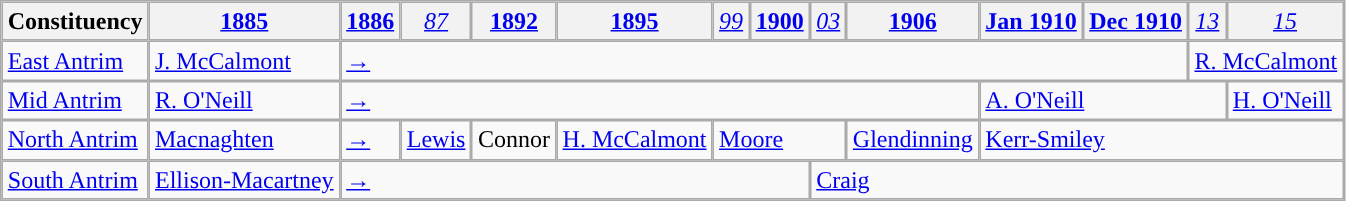<table class="wikitable" style="border-collapse: separate; border-spacing: 0;">
<tr>
<th>Constituency</th>
<th><a href='#'>1885</a></th>
<th><a href='#'>1886</a></th>
<th style="font-weight: normal;"><em><a href='#'>87</a></em></th>
<th><a href='#'>1892</a></th>
<th><a href='#'>1895</a></th>
<th style="font-weight: normal;"><em><a href='#'>99</a></em></th>
<th><a href='#'>1900</a></th>
<th style="font-weight: normal;"><em><a href='#'>03</a></em></th>
<th><a href='#'>1906</a></th>
<th><a href='#'>Jan 1910</a></th>
<th><a href='#'>Dec 1910</a></th>
<th style="font-weight: normal;"><em><a href='#'>13</a></em></th>
<th style="font-weight: normal;"><em><a href='#'>15</a></em></th>
</tr>
<tr>
<td><a href='#'>East Antrim</a></td>
<td><a href='#'>J. McCalmont</a></td>
<td colspan="10"><a href='#'>→</a></td>
<td colspan="2"><a href='#'>R. McCalmont</a></td>
</tr>
<tr>
<td><a href='#'>Mid Antrim</a></td>
<td><a href='#'>R. O'Neill</a></td>
<td colspan="8"><a href='#'>→</a></td>
<td colspan="3"><a href='#'>A. O'Neill</a></td>
<td><a href='#'>H. O'Neill</a></td>
</tr>
<tr>
<td><a href='#'>North Antrim</a></td>
<td><a href='#'>Macnaghten</a></td>
<td><a href='#'>→</a></td>
<td><a href='#'>Lewis</a></td>
<td>Connor</td>
<td><a href='#'>H. McCalmont</a></td>
<td colspan="3"><a href='#'>Moore</a></td>
<td><a href='#'>Glendinning</a></td>
<td colspan="4"><a href='#'>Kerr-Smiley</a></td>
</tr>
<tr>
<td><a href='#'>South Antrim</a></td>
<td><a href='#'>Ellison-Macartney</a></td>
<td colspan="6"><a href='#'>→</a></td>
<td colspan="6"><a href='#'>Craig</a></td>
</tr>
</table>
